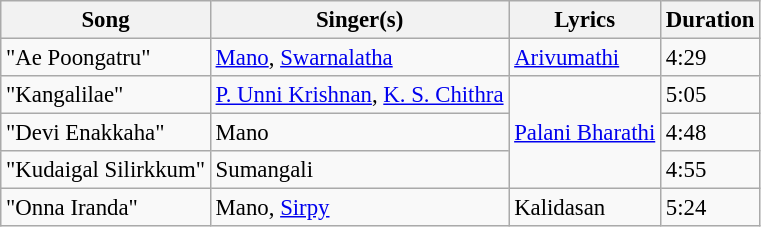<table class="wikitable" style="font-size:95%;">
<tr>
<th>Song</th>
<th>Singer(s)</th>
<th>Lyrics</th>
<th>Duration</th>
</tr>
<tr>
<td>"Ae Poongatru"</td>
<td><a href='#'>Mano</a>, <a href='#'>Swarnalatha</a></td>
<td><a href='#'>Arivumathi</a></td>
<td>4:29</td>
</tr>
<tr>
<td>"Kangalilae"</td>
<td><a href='#'>P. Unni Krishnan</a>, <a href='#'>K. S. Chithra</a></td>
<td rowspan=3><a href='#'>Palani Bharathi</a></td>
<td>5:05</td>
</tr>
<tr>
<td>"Devi Enakkaha"</td>
<td>Mano</td>
<td>4:48</td>
</tr>
<tr>
<td>"Kudaigal Silirkkum"</td>
<td>Sumangali</td>
<td>4:55</td>
</tr>
<tr>
<td>"Onna Iranda"</td>
<td>Mano, <a href='#'>Sirpy</a></td>
<td>Kalidasan</td>
<td>5:24</td>
</tr>
</table>
